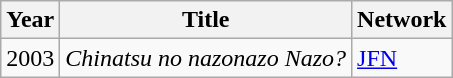<table class="wikitable">
<tr>
<th>Year</th>
<th>Title</th>
<th>Network</th>
</tr>
<tr>
<td>2003</td>
<td><em>Chinatsu no nazonazo Nazo?</em></td>
<td><a href='#'>JFN</a></td>
</tr>
</table>
